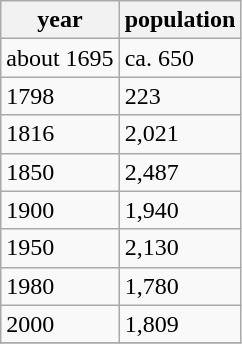<table class="wikitable">
<tr>
<th>year</th>
<th>population</th>
</tr>
<tr>
<td>about 1695</td>
<td>ca. 650</td>
</tr>
<tr>
<td>1798</td>
<td>223</td>
</tr>
<tr>
<td>1816</td>
<td>2,021</td>
</tr>
<tr>
<td>1850</td>
<td>2,487</td>
</tr>
<tr>
<td>1900</td>
<td>1,940</td>
</tr>
<tr>
<td>1950</td>
<td>2,130</td>
</tr>
<tr>
<td>1980</td>
<td>1,780</td>
</tr>
<tr>
<td>2000</td>
<td>1,809</td>
</tr>
<tr>
</tr>
</table>
